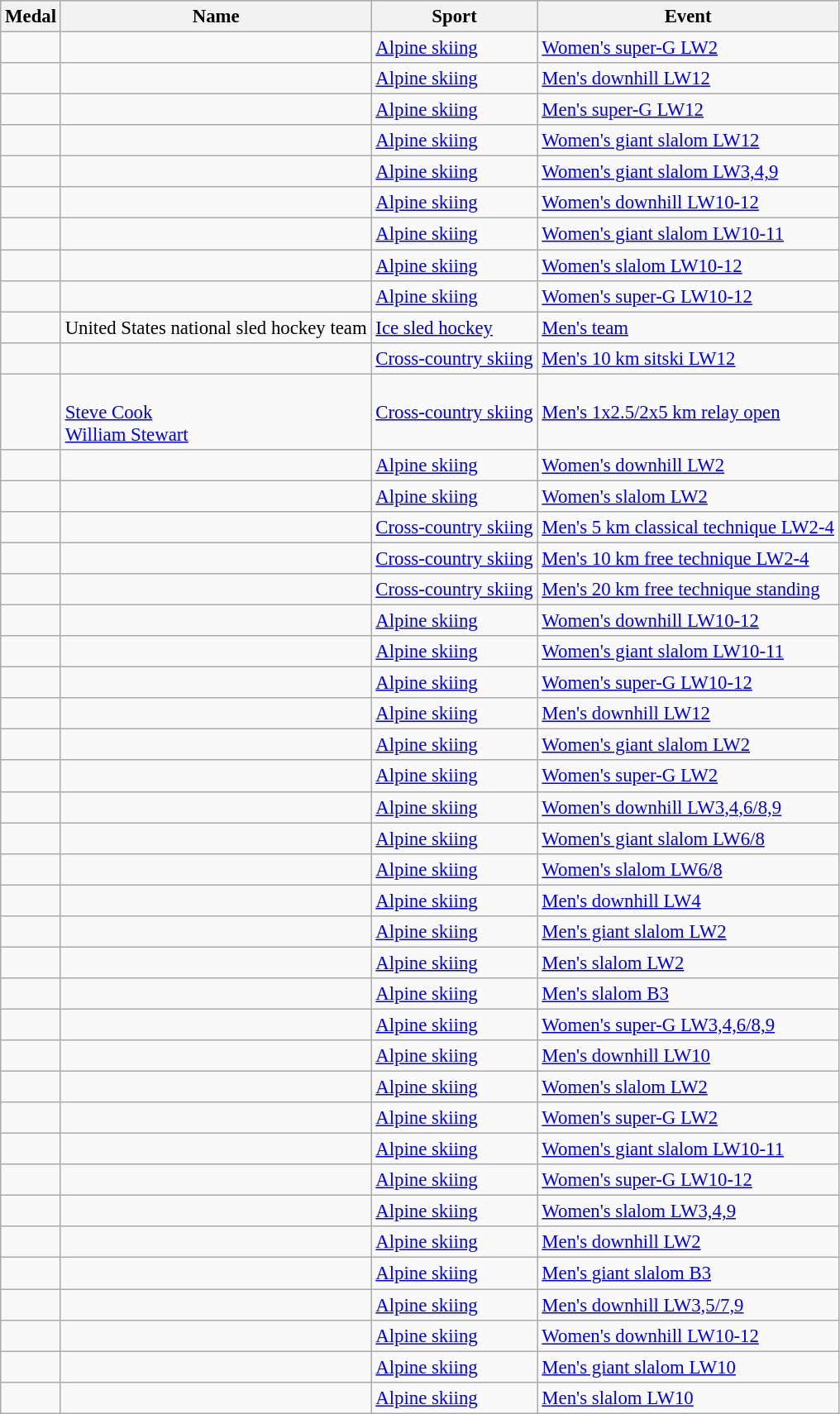<table class="wikitable sortable"  style="font-size:95%">
<tr>
<th>Medal</th>
<th>Name</th>
<th>Sport</th>
<th>Event</th>
</tr>
<tr>
<td></td>
<td></td>
<td><a href='#'>Alpine skiing</a></td>
<td><a href='#'>Women's super-G LW2</a></td>
</tr>
<tr>
<td></td>
<td></td>
<td><a href='#'>Alpine skiing</a></td>
<td><a href='#'>Men's downhill LW12</a></td>
</tr>
<tr>
<td></td>
<td></td>
<td><a href='#'>Alpine skiing</a></td>
<td><a href='#'>Men's super-G LW12</a></td>
</tr>
<tr>
<td></td>
<td></td>
<td><a href='#'>Alpine skiing</a></td>
<td><a href='#'>Women's giant slalom LW12</a></td>
</tr>
<tr>
<td></td>
<td></td>
<td><a href='#'>Alpine skiing</a></td>
<td><a href='#'>Women's giant slalom LW3,4,9</a></td>
</tr>
<tr>
<td></td>
<td></td>
<td><a href='#'>Alpine skiing</a></td>
<td><a href='#'>Women's downhill LW10-12</a></td>
</tr>
<tr>
<td></td>
<td></td>
<td><a href='#'>Alpine skiing</a></td>
<td><a href='#'>Women's giant slalom LW10-11</a></td>
</tr>
<tr>
<td></td>
<td></td>
<td><a href='#'>Alpine skiing</a></td>
<td><a href='#'>Women's slalom LW10-12</a></td>
</tr>
<tr>
<td></td>
<td></td>
<td><a href='#'>Alpine skiing</a></td>
<td><a href='#'>Women's super-G LW10-12</a></td>
</tr>
<tr>
<td></td>
<td>United States national sled hockey team<br></td>
<td><a href='#'>Ice sled hockey</a></td>
<td><a href='#'>Men's team</a></td>
</tr>
<tr>
<td></td>
<td></td>
<td><a href='#'>Cross-country skiing</a></td>
<td><a href='#'>Men's 10 km sitski LW12</a></td>
</tr>
<tr>
<td></td>
<td><br><a href='#'>Steve Cook</a><br><a href='#'>William Stewart</a></td>
<td><a href='#'>Cross-country skiing</a></td>
<td><a href='#'>Men's 1x2.5/2x5 km relay open</a></td>
</tr>
<tr>
<td></td>
<td></td>
<td><a href='#'>Alpine skiing</a></td>
<td><a href='#'>Women's downhill LW2</a></td>
</tr>
<tr>
<td></td>
<td></td>
<td><a href='#'>Alpine skiing</a></td>
<td><a href='#'>Women's slalom LW2</a></td>
</tr>
<tr>
<td></td>
<td></td>
<td><a href='#'>Cross-country skiing</a></td>
<td><a href='#'>Men's 5 km classical technique LW2-4</a></td>
</tr>
<tr>
<td></td>
<td></td>
<td><a href='#'>Cross-country skiing</a></td>
<td><a href='#'>Men's 10 km free technique LW2-4</a></td>
</tr>
<tr>
<td></td>
<td></td>
<td><a href='#'>Cross-country skiing</a></td>
<td><a href='#'>Men's 20 km free technique standing</a></td>
</tr>
<tr>
<td></td>
<td></td>
<td><a href='#'>Alpine skiing</a></td>
<td><a href='#'>Women's downhill LW10-12</a></td>
</tr>
<tr>
<td></td>
<td></td>
<td><a href='#'>Alpine skiing</a></td>
<td><a href='#'>Women's giant slalom LW10-11</a></td>
</tr>
<tr>
<td></td>
<td></td>
<td><a href='#'>Alpine skiing</a></td>
<td><a href='#'>Women's super-G LW10-12</a></td>
</tr>
<tr>
<td></td>
<td></td>
<td><a href='#'>Alpine skiing</a></td>
<td><a href='#'>Men's downhill LW12</a></td>
</tr>
<tr>
<td></td>
<td></td>
<td><a href='#'>Alpine skiing</a></td>
<td><a href='#'>Women's giant slalom LW2</a></td>
</tr>
<tr>
<td></td>
<td></td>
<td><a href='#'>Alpine skiing</a></td>
<td><a href='#'>Women's super-G LW2</a></td>
</tr>
<tr>
<td></td>
<td></td>
<td><a href='#'>Alpine skiing</a></td>
<td><a href='#'>Women's downhill LW3,4,6/8,9</a></td>
</tr>
<tr>
<td></td>
<td></td>
<td><a href='#'>Alpine skiing</a></td>
<td><a href='#'>Women's giant slalom LW6/8</a></td>
</tr>
<tr>
<td></td>
<td></td>
<td><a href='#'>Alpine skiing</a></td>
<td><a href='#'>Women's slalom LW6/8</a></td>
</tr>
<tr>
<td></td>
<td></td>
<td><a href='#'>Alpine skiing</a></td>
<td><a href='#'>Men's downhill LW4</a></td>
</tr>
<tr>
<td></td>
<td></td>
<td><a href='#'>Alpine skiing</a></td>
<td><a href='#'>Men's giant slalom LW2</a></td>
</tr>
<tr>
<td></td>
<td></td>
<td><a href='#'>Alpine skiing</a></td>
<td><a href='#'>Men's slalom LW2</a></td>
</tr>
<tr>
<td></td>
<td></td>
<td><a href='#'>Alpine skiing</a></td>
<td><a href='#'>Men's slalom B3</a></td>
</tr>
<tr>
<td></td>
<td></td>
<td><a href='#'>Alpine skiing</a></td>
<td><a href='#'>Women's super-G LW3,4,6/8,9</a></td>
</tr>
<tr>
<td></td>
<td></td>
<td><a href='#'>Alpine skiing</a></td>
<td><a href='#'>Men's downhill LW10</a></td>
</tr>
<tr>
<td></td>
<td></td>
<td><a href='#'>Alpine skiing</a></td>
<td><a href='#'>Women's slalom LW2</a></td>
</tr>
<tr>
<td></td>
<td></td>
<td><a href='#'>Alpine skiing</a></td>
<td><a href='#'>Women's super-G LW2</a></td>
</tr>
<tr>
<td></td>
<td></td>
<td><a href='#'>Alpine skiing</a></td>
<td><a href='#'>Women's giant slalom LW10-11</a></td>
</tr>
<tr>
<td></td>
<td></td>
<td><a href='#'>Alpine skiing</a></td>
<td><a href='#'>Women's super-G LW10-12</a></td>
</tr>
<tr>
<td></td>
<td></td>
<td><a href='#'>Alpine skiing</a></td>
<td><a href='#'>Women's slalom LW3,4,9</a></td>
</tr>
<tr>
<td></td>
<td></td>
<td><a href='#'>Alpine skiing</a></td>
<td><a href='#'>Men's downhill LW2</a></td>
</tr>
<tr>
<td></td>
<td></td>
<td><a href='#'>Alpine skiing</a></td>
<td><a href='#'>Men's giant slalom B3</a></td>
</tr>
<tr>
<td></td>
<td></td>
<td><a href='#'>Alpine skiing</a></td>
<td><a href='#'>Men's downhill LW3,5/7,9</a></td>
</tr>
<tr>
<td></td>
<td></td>
<td><a href='#'>Alpine skiing</a></td>
<td><a href='#'>Women's downhill LW10-12</a></td>
</tr>
<tr>
<td></td>
<td></td>
<td><a href='#'>Alpine skiing</a></td>
<td><a href='#'>Men's giant slalom LW10</a></td>
</tr>
<tr>
<td></td>
<td></td>
<td><a href='#'>Alpine skiing</a></td>
<td><a href='#'>Men's slalom LW10</a></td>
</tr>
</table>
